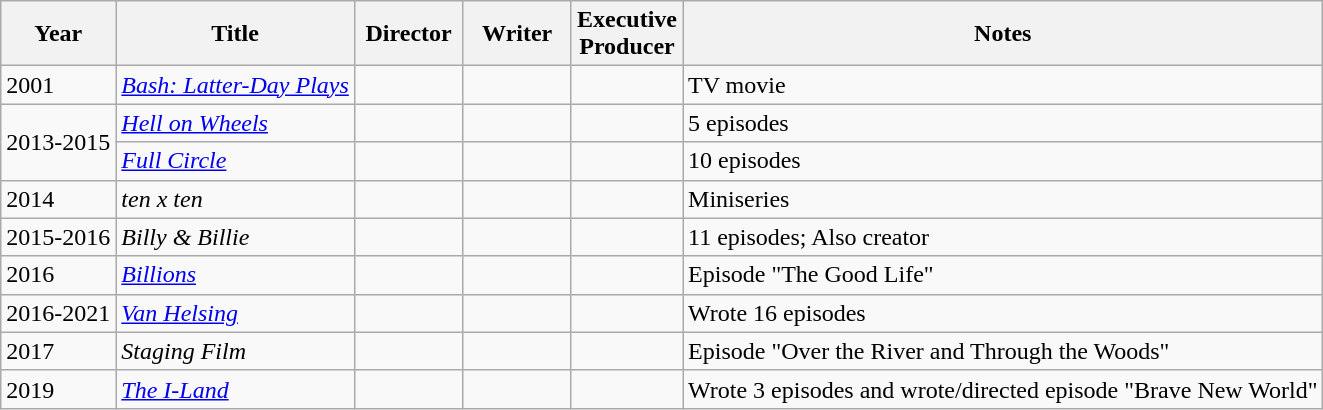<table class="wikitable">
<tr>
<th>Year</th>
<th>Title</th>
<th width=65>Director</th>
<th width=65>Writer</th>
<th>Executive<br>Producer</th>
<th>Notes</th>
</tr>
<tr>
<td>2001</td>
<td><em><a href='#'>Bash: Latter-Day Plays</a></em></td>
<td></td>
<td></td>
<td></td>
<td>TV movie</td>
</tr>
<tr>
<td rowspan=2>2013-2015</td>
<td><em><a href='#'>Hell on Wheels</a></em></td>
<td></td>
<td></td>
<td></td>
<td>5 episodes</td>
</tr>
<tr>
<td><em><a href='#'>Full Circle</a></em></td>
<td></td>
<td></td>
<td></td>
<td>10 episodes</td>
</tr>
<tr>
<td>2014</td>
<td><em>ten x ten</em></td>
<td></td>
<td></td>
<td></td>
<td>Miniseries</td>
</tr>
<tr>
<td>2015-2016</td>
<td><em>Billy & Billie</em></td>
<td></td>
<td></td>
<td></td>
<td>11 episodes; Also creator</td>
</tr>
<tr>
<td>2016</td>
<td><em><a href='#'>Billions</a></em></td>
<td></td>
<td></td>
<td></td>
<td>Episode "The Good Life"</td>
</tr>
<tr>
<td>2016-2021</td>
<td><em><a href='#'>Van Helsing</a></em></td>
<td></td>
<td></td>
<td></td>
<td>Wrote 16 episodes</td>
</tr>
<tr>
<td>2017</td>
<td><em>Staging Film</em></td>
<td></td>
<td></td>
<td></td>
<td>Episode "Over the River and Through the Woods"</td>
</tr>
<tr>
<td>2019</td>
<td><em><a href='#'>The I-Land</a></em></td>
<td></td>
<td></td>
<td></td>
<td>Wrote 3 episodes and wrote/directed episode "Brave New World"</td>
</tr>
</table>
